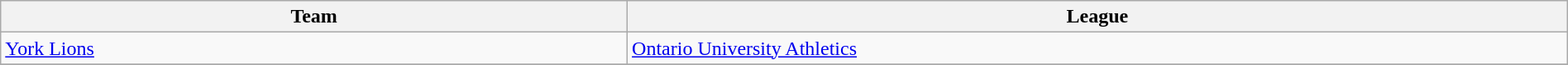<table class="wikitable sortable" width=100%>
<tr>
<th width=40%>Team</th>
<th width=60%>League</th>
</tr>
<tr>
<td><a href='#'>York Lions</a></td>
<td><a href='#'>Ontario University Athletics</a></td>
</tr>
<tr>
</tr>
</table>
